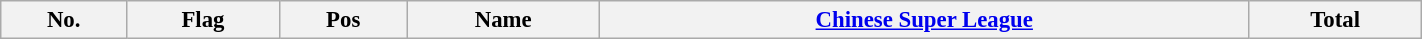<table class="wikitable sortable" style="text-align:center; font-size:95%; width:75%">
<tr>
<th>No.</th>
<th>Flag</th>
<th>Pos</th>
<th>Name</th>
<th><a href='#'>Chinese Super League</a></th>
<th>Total</th>
</tr>
</table>
